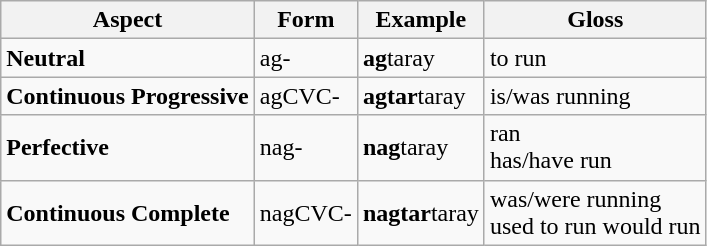<table class="wikitable" align="center">
<tr>
<th>Aspect</th>
<th>Form</th>
<th>Example</th>
<th>Gloss</th>
</tr>
<tr>
<td><strong>Neutral</strong></td>
<td>ag-</td>
<td><strong>ag</strong>taray</td>
<td>to run</td>
</tr>
<tr>
<td><strong>Continuous Progressive</strong></td>
<td>agCVC-</td>
<td><strong>agtar</strong>taray</td>
<td>is/was running</td>
</tr>
<tr>
<td><strong>Perfective</strong></td>
<td>nag-</td>
<td><strong>nag</strong>taray</td>
<td>ran<br>has/have run</td>
</tr>
<tr>
<td><strong>Continuous Complete</strong></td>
<td>nagCVC-</td>
<td><strong>nagtar</strong>taray</td>
<td>was/were running<br>used to run
would run</td>
</tr>
</table>
